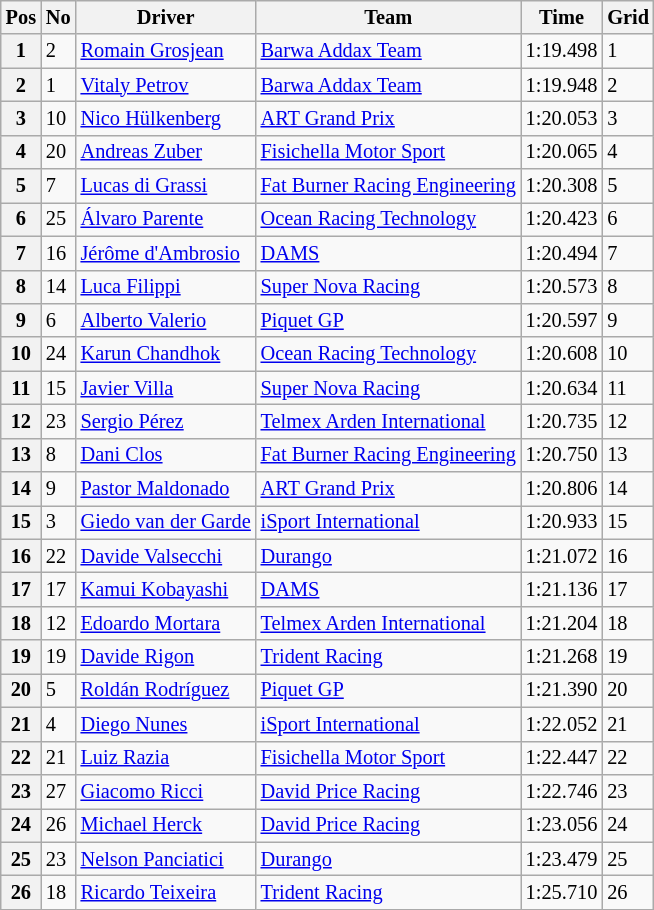<table class="wikitable" style="font-size: 85%">
<tr>
<th>Pos</th>
<th>No</th>
<th>Driver</th>
<th>Team</th>
<th>Time</th>
<th>Grid</th>
</tr>
<tr>
<th>1</th>
<td>2</td>
<td> <a href='#'>Romain Grosjean</a></td>
<td><a href='#'>Barwa Addax Team</a></td>
<td>1:19.498</td>
<td>1</td>
</tr>
<tr>
<th>2</th>
<td>1</td>
<td> <a href='#'>Vitaly Petrov</a></td>
<td><a href='#'>Barwa Addax Team</a></td>
<td>1:19.948</td>
<td>2</td>
</tr>
<tr>
<th>3</th>
<td>10</td>
<td> <a href='#'>Nico Hülkenberg</a></td>
<td><a href='#'>ART Grand Prix</a></td>
<td>1:20.053</td>
<td>3</td>
</tr>
<tr>
<th>4</th>
<td>20</td>
<td> <a href='#'>Andreas Zuber</a></td>
<td><a href='#'>Fisichella Motor Sport</a></td>
<td>1:20.065</td>
<td>4</td>
</tr>
<tr>
<th>5</th>
<td>7</td>
<td> <a href='#'>Lucas di Grassi</a></td>
<td><a href='#'>Fat Burner Racing Engineering</a></td>
<td>1:20.308</td>
<td>5</td>
</tr>
<tr>
<th>6</th>
<td>25</td>
<td> <a href='#'>Álvaro Parente</a></td>
<td><a href='#'>Ocean Racing Technology</a></td>
<td>1:20.423</td>
<td>6</td>
</tr>
<tr>
<th>7</th>
<td>16</td>
<td> <a href='#'>Jérôme d'Ambrosio</a></td>
<td><a href='#'>DAMS</a></td>
<td>1:20.494</td>
<td>7</td>
</tr>
<tr>
<th>8</th>
<td>14</td>
<td> <a href='#'>Luca Filippi</a></td>
<td><a href='#'>Super Nova Racing</a></td>
<td>1:20.573</td>
<td>8</td>
</tr>
<tr>
<th>9</th>
<td>6</td>
<td> <a href='#'>Alberto Valerio</a></td>
<td><a href='#'>Piquet GP</a></td>
<td>1:20.597</td>
<td>9</td>
</tr>
<tr>
<th>10</th>
<td>24</td>
<td> <a href='#'>Karun Chandhok</a></td>
<td><a href='#'>Ocean Racing Technology</a></td>
<td>1:20.608</td>
<td>10</td>
</tr>
<tr>
<th>11</th>
<td>15</td>
<td> <a href='#'>Javier Villa</a></td>
<td><a href='#'>Super Nova Racing</a></td>
<td>1:20.634</td>
<td>11</td>
</tr>
<tr>
<th>12</th>
<td>23</td>
<td> <a href='#'>Sergio Pérez</a></td>
<td><a href='#'>Telmex Arden International</a></td>
<td>1:20.735</td>
<td>12</td>
</tr>
<tr>
<th>13</th>
<td>8</td>
<td> <a href='#'>Dani Clos</a></td>
<td><a href='#'>Fat Burner Racing Engineering</a></td>
<td>1:20.750</td>
<td>13</td>
</tr>
<tr>
<th>14</th>
<td>9</td>
<td> <a href='#'>Pastor Maldonado</a></td>
<td><a href='#'>ART Grand Prix</a></td>
<td>1:20.806</td>
<td>14</td>
</tr>
<tr>
<th>15</th>
<td>3</td>
<td> <a href='#'>Giedo van der Garde</a></td>
<td><a href='#'>iSport International</a></td>
<td>1:20.933</td>
<td>15</td>
</tr>
<tr>
<th>16</th>
<td>22</td>
<td> <a href='#'>Davide Valsecchi</a></td>
<td><a href='#'>Durango</a></td>
<td>1:21.072</td>
<td>16</td>
</tr>
<tr>
<th>17</th>
<td>17</td>
<td> <a href='#'>Kamui Kobayashi</a></td>
<td><a href='#'>DAMS</a></td>
<td>1:21.136</td>
<td>17</td>
</tr>
<tr>
<th>18</th>
<td>12</td>
<td> <a href='#'>Edoardo Mortara</a></td>
<td><a href='#'>Telmex Arden International</a></td>
<td>1:21.204</td>
<td>18</td>
</tr>
<tr>
<th>19</th>
<td>19</td>
<td> <a href='#'>Davide Rigon</a></td>
<td><a href='#'>Trident Racing</a></td>
<td>1:21.268</td>
<td>19</td>
</tr>
<tr>
<th>20</th>
<td>5</td>
<td> <a href='#'>Roldán Rodríguez</a></td>
<td><a href='#'>Piquet GP</a></td>
<td>1:21.390</td>
<td>20</td>
</tr>
<tr>
<th>21</th>
<td>4</td>
<td> <a href='#'>Diego Nunes</a></td>
<td><a href='#'>iSport International</a></td>
<td>1:22.052</td>
<td>21</td>
</tr>
<tr>
<th>22</th>
<td>21</td>
<td> <a href='#'>Luiz Razia</a></td>
<td><a href='#'>Fisichella Motor Sport</a></td>
<td>1:22.447</td>
<td>22</td>
</tr>
<tr>
<th>23</th>
<td>27</td>
<td> <a href='#'>Giacomo Ricci</a></td>
<td><a href='#'>David Price Racing</a></td>
<td>1:22.746</td>
<td>23</td>
</tr>
<tr>
<th>24</th>
<td>26</td>
<td> <a href='#'>Michael Herck</a></td>
<td><a href='#'>David Price Racing</a></td>
<td>1:23.056</td>
<td>24</td>
</tr>
<tr>
<th>25</th>
<td>23</td>
<td> <a href='#'>Nelson Panciatici</a></td>
<td><a href='#'>Durango</a></td>
<td>1:23.479</td>
<td>25</td>
</tr>
<tr>
<th>26</th>
<td>18</td>
<td> <a href='#'>Ricardo Teixeira</a></td>
<td><a href='#'>Trident Racing</a></td>
<td>1:25.710</td>
<td>26</td>
</tr>
</table>
